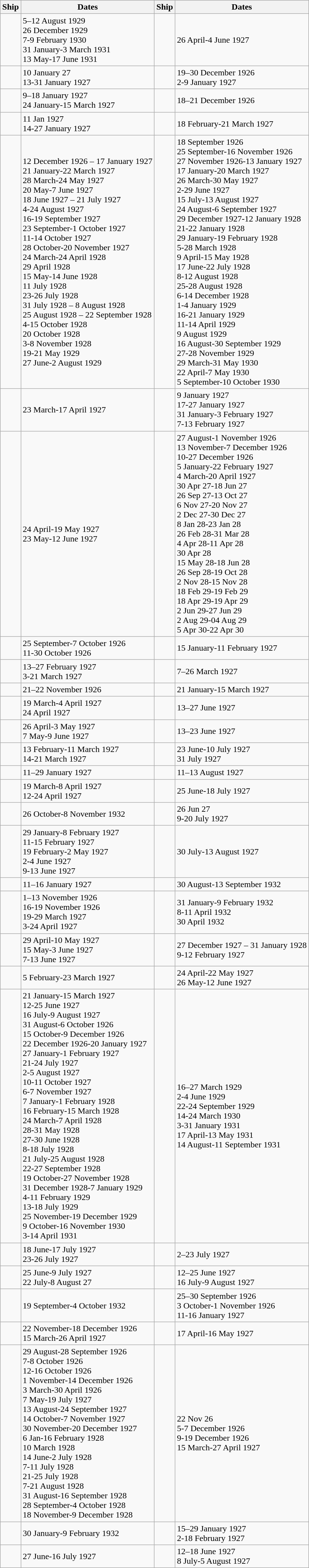<table class="wikitable">
<tr>
<th>Ship</th>
<th>Dates</th>
<th>Ship</th>
<th>Dates</th>
</tr>
<tr>
<td></td>
<td>5–12 August 1929<br>26 December 1929<br>7-9 February 1930<br>31 January-3 March 1931<br>13 May-17 June 1931</td>
<td></td>
<td>26 April-4 June 1927</td>
</tr>
<tr>
<td></td>
<td>10 January 27<br>13-31 January 1927</td>
<td></td>
<td>19–30 December 1926<br>2-9 January 1927</td>
</tr>
<tr>
<td></td>
<td>9–18 January 1927<br>24 January-15 March 1927</td>
<td></td>
<td>18–21 December 1926</td>
</tr>
<tr>
<td></td>
<td>11 Jan 1927<br>14-27 January 1927</td>
<td></td>
<td>18 February-21 March 1927</td>
</tr>
<tr>
<td></td>
<td>12 December 1926 – 17 January 1927<br>21 January-22 March 1927<br>28 March-24 May 1927<br>20 May-7 June 1927<br>18 June 1927 – 21 July 1927<br>4-24 August 1927<br>16-19 September 1927<br>23 September-1 October 1927<br>11-14 October 1927<br>28 October-20 November 1927<br>24 March-24 April 1928<br>29 April 1928<br>15 May-14 June 1928<br>11 July 1928<br>23-26 July 1928<br>31 July 1928 – 8 August 1928<br>25 August 1928 – 22 September 1928<br>4-15 October 1928<br>20 October 1928<br>3-8 November 1928<br>19-21 May 1929<br>27 June-2 August 1929</td>
<td></td>
<td>18 September 1926<br>25 September-16 November 1926<br>27 November 1926-13 January 1927<br>17 January-20 March 1927<br>26 March-30 May 1927<br>2-29 June 1927<br>15 July-13 August 1927<br>24 August-6 September 1927<br>29 December 1927-12 January 1928<br>21-22 January 1928<br>29 January-19 February 1928<br>5-28 March 1928<br>9 April-15 May 1928<br>17 June-22 July 1928<br>8-12 August 1928<br>25-28 August 1928<br>6-14 December 1928<br>1-4 January 1929<br>16-21 January 1929<br>11-14 April 1929<br>9 August 1929<br>16 August-30 September 1929<br>27-28 November 1929<br>29 March-31 May 1930<br>22 April-7 May 1930<br>5 September-10 October 1930</td>
</tr>
<tr>
<td></td>
<td>23 March-17 April 1927</td>
<td></td>
<td>9 January 1927<br>17-27 January 1927<br>31 January-3 February 1927<br>7-13 February 1927<br></td>
</tr>
<tr>
<td></td>
<td>24 April-19 May 1927<br>23 May-12 June 1927</td>
<td></td>
<td>27 August-1 November 1926<br>13 November-7 December 1926<br>10-27 December 1926<br>5 January-22 February 1927<br>4 March-20 April 1927<br>30 Apr 27-18 Jun 27<br>26 Sep 27-13 Oct 27<br>6 Nov 27-20 Nov 27<br>2 Dec 27-30 Dec 27<br>8 Jan 28-23 Jan 28<br>26 Feb 28-31 Mar 28<br>4 Apr 28-11 Apr 28<br>30 Apr 28<br>15 May 28-18 Jun 28<br>26 Sep 28-19 Oct 28<br>2 Nov 28-15 Nov 28<br>18 Feb 29-19 Feb 29<br>18 Apr 29-19 Apr 29<br>2 Jun 29-27 Jun 29<br>2 Aug 29-04 Aug 29<br>5 Apr 30-22 Apr 30<br></td>
</tr>
<tr>
<td></td>
<td>25 September-7 October 1926<br>11-30 October 1926</td>
<td></td>
<td>15 January-11 February 1927</td>
</tr>
<tr>
<td></td>
<td>13–27 February 1927<br>3-21 March 1927</td>
<td></td>
<td>7–26 March 1927</td>
</tr>
<tr>
<td></td>
<td>21–22 November 1926</td>
<td></td>
<td>21 January-15 March 1927</td>
</tr>
<tr>
<td></td>
<td>19 March-4 April 1927<br>24 April 1927</td>
<td></td>
<td>13–27 June 1927</td>
</tr>
<tr>
<td></td>
<td>26 April-3 May 1927<br>7 May-9 June 1927</td>
<td></td>
<td>13–23 June 1927</td>
</tr>
<tr>
<td></td>
<td>13 February-11 March 1927<br>14-21 March 1927</td>
<td></td>
<td>23 June-10 July 1927<br>31 July 1927</td>
</tr>
<tr>
<td></td>
<td>11–29 January 1927</td>
<td></td>
<td>11–13 August 1927</td>
</tr>
<tr>
<td></td>
<td>19 March-8 April 1927<br>12-24 April 1927</td>
<td></td>
<td>25 June-18 July 1927</td>
</tr>
<tr>
<td></td>
<td>26 October-8 November 1932</td>
<td></td>
<td>26 Jun 27<br>9-20 July 1927</td>
</tr>
<tr>
<td></td>
<td>29 January-8 February 1927<br>11-15 February 1927<br>19 February-2 May 1927<br>2-4 June 1927<br>9-13 June 1927</td>
<td></td>
<td>30 July-13 August 1927</td>
</tr>
<tr>
<td></td>
<td>11–16 January 1927</td>
<td></td>
<td>30 August-13 September 1932</td>
</tr>
<tr>
<td></td>
<td>1–13 November 1926<br>16-19 November 1926<br>19-29 March 1927<br>3-24 April 1927</td>
<td></td>
<td>31 January-9 February 1932<br>8-11 April 1932<br>30 April 1932</td>
</tr>
<tr>
<td></td>
<td>29 April-10 May 1927<br>15 May-3 June 1927<br>7-13 June 1927</td>
<td></td>
<td>27 December 1927 – 31 January 1928<br>9-12 February 1927</td>
</tr>
<tr>
<td></td>
<td>5 February-23 March 1927</td>
<td></td>
<td>24 April-22 May 1927<br>26 May-12 June 1927</td>
</tr>
<tr>
<td></td>
<td>21 January-15 March 1927<br>12-25 June 1927<br>16 July-9 August 1927<br>31 August-6 October 1926<br>15 October-9 December 1926<br>22 December 1926-20 January 1927<br>27 January-1 February 1927<br>21-24 July 1927<br>2-5 August 1927<br>10-11 October 1927<br>6-7 November 1927<br>7 January-1 February 1928<br>16 February-15 March 1928<br>24 March-7 April 1928<br>28-31 May 1928<br>27-30 June 1928<br>8-18 July 1928<br>21 July-25 August 1928<br>22-27 September 1928<br>19 October-27 November 1928<br>31 December 1928-7 January 1929<br>4-11 February 1929<br>13-18 July 1929<br>25 November-19 December 1929<br>9 October-16 November 1930<br>3-14 April 1931</td>
<td></td>
<td>16–27 March 1929<br>2-4 June 1929<br>22-24 September 1929<br>14-24 March 1930<br>3-31 January 1931<br>17 April-13 May 1931<br>14 August-11 September 1931</td>
</tr>
<tr>
<td></td>
<td>18 June-17 July 1927<br>23-26 July 1927</td>
<td></td>
<td>2–23 July 1927</td>
</tr>
<tr>
<td></td>
<td>25 June-9 July 1927<br>22 July-8 August 27</td>
<td></td>
<td>12–25 June 1927<br>16 July-9 August 1927</td>
</tr>
<tr>
<td></td>
<td>19 September-4 October 1932</td>
<td></td>
<td>25–30 September 1926<br>3 October-1 November 1926<br>11-16 January 1927</td>
</tr>
<tr>
<td></td>
<td>22 November-18 December 1926<br>15 March-26 April 1927</td>
<td></td>
<td>17 April-16 May 1927</td>
</tr>
<tr>
<td></td>
<td>29 August-28 September 1926<br>7-8 October 1926<br>12-16 October 1926<br>1 November-14 December 1926<br>3 March-30 April 1926<br>7 May-19 July 1927<br>13 August-24 September 1927<br>14 October-7 November 1927<br>30 November-20 December 1927<br>6 Jan-16 February 1928<br>10 March 1928<br>14 June-2 July 1928<br>7-11 July 1928<br>21-25 July 1928<br>7-21 August 1928<br>31 August-16 September 1928<br>28 September-4 October 1928<br>18 November-9 December 1928</td>
<td></td>
<td>22 Nov 26<br>5-7 December 1926<br>9-19 December 1926<br>15 March-27 April 1927</td>
</tr>
<tr>
<td></td>
<td>30 January-9 February 1932</td>
<td></td>
<td>15–29 January 1927<br>2-18 February 1927</td>
</tr>
<tr>
<td></td>
<td>27 June-16 July 1927</td>
<td></td>
<td>12–18 June 1927<br>8 July-5 August 1927</td>
</tr>
</table>
